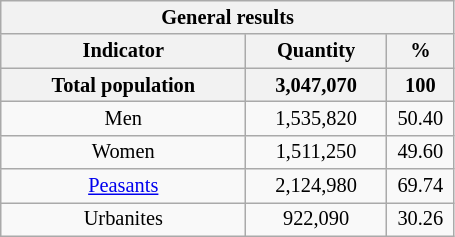<table class="wikitable" id="cx9" style="text-align:center;clear:all; margin-right:8px; font-size:85%;" width="24%">
<tr>
<th colspan="8">General results</th>
</tr>
<tr>
<th width="35%">Indicator</th>
<th width="20%">Quantity</th>
<th width="5%">%</th>
</tr>
<tr>
<th>Total population</th>
<th align="center">3,047,070</th>
<th align="center">100</th>
</tr>
<tr>
<td>Men</td>
<td align="center">1,535,820</td>
<td align="center">50.40</td>
</tr>
<tr>
<td>Women</td>
<td align="center">1,511,250</td>
<td align="center">49.60</td>
</tr>
<tr>
<td><a href='#'>Peasants</a></td>
<td align="center">2,124,980</td>
<td align="center">69.74</td>
</tr>
<tr>
<td>Urbanites</td>
<td align="center">922,090</td>
<td align="center">30.26</td>
</tr>
</table>
